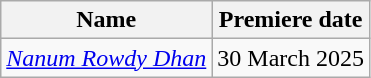<table class="wikitable sortable">
<tr>
<th>Name</th>
<th>Premiere date</th>
</tr>
<tr>
<td><em><a href='#'>Nanum Rowdy Dhan</a></em></td>
<td>30 March 2025</td>
</tr>
</table>
